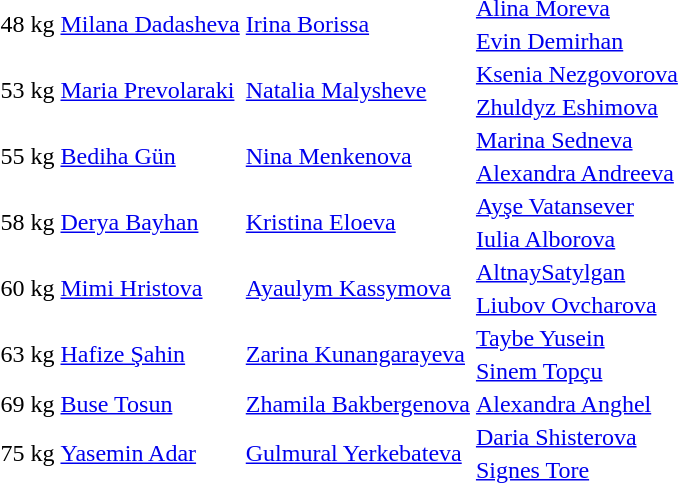<table>
<tr>
<td rowspan=2>48 kg</td>
<td rowspan=2> <a href='#'>Milana Dadasheva</a></td>
<td rowspan=2> <a href='#'>Irina Borissa</a></td>
<td> <a href='#'>Alina Moreva</a></td>
</tr>
<tr>
<td> <a href='#'>Evin Demirhan</a></td>
</tr>
<tr>
<td rowspan=2>53 kg</td>
<td rowspan=2> <a href='#'>Maria Prevolaraki</a></td>
<td rowspan=2> <a href='#'>Natalia Malysheve</a></td>
<td> <a href='#'>Ksenia Nezgovorova</a></td>
</tr>
<tr>
<td> <a href='#'>Zhuldyz Eshimova</a></td>
</tr>
<tr>
<td rowspan=2>55 kg</td>
<td rowspan=2> <a href='#'>Bediha Gün</a></td>
<td rowspan=2> <a href='#'>Nina Menkenova</a></td>
<td> <a href='#'>Marina Sedneva</a></td>
</tr>
<tr>
<td> <a href='#'>Alexandra Andreeva</a></td>
</tr>
<tr>
<td rowspan=2>58 kg</td>
<td rowspan=2> <a href='#'>Derya Bayhan</a></td>
<td rowspan=2> <a href='#'>Kristina Eloeva</a></td>
<td> <a href='#'>Ayşe Vatansever</a></td>
</tr>
<tr>
<td> <a href='#'>Iulia Alborova</a></td>
</tr>
<tr>
<td rowspan=2>60 kg</td>
<td rowspan=2> <a href='#'>Mimi Hristova</a></td>
<td rowspan=2> <a href='#'>Ayaulym Kassymova</a></td>
<td> <a href='#'>AltnaySatylgan</a></td>
</tr>
<tr>
<td> <a href='#'>Liubov Ovcharova</a></td>
</tr>
<tr>
<td rowspan=2>63 kg</td>
<td rowspan=2> <a href='#'>Hafize Şahin</a></td>
<td rowspan=2> <a href='#'>Zarina Kunangarayeva</a></td>
<td> <a href='#'>Taybe Yusein</a></td>
</tr>
<tr>
<td> <a href='#'>Sinem Topçu</a></td>
</tr>
<tr>
<td>69 kg</td>
<td> <a href='#'>Buse Tosun</a></td>
<td> <a href='#'>Zhamila Bakbergenova</a></td>
<td> <a href='#'>Alexandra Anghel</a></td>
</tr>
<tr>
<td rowspan=2>75 kg</td>
<td rowspan=2> <a href='#'>Yasemin Adar</a></td>
<td rowspan=2> <a href='#'>Gulmural Yerkebateva</a></td>
<td> <a href='#'>Daria Shisterova</a></td>
</tr>
<tr>
<td> <a href='#'>Signes Tore</a></td>
</tr>
<tr>
</tr>
</table>
